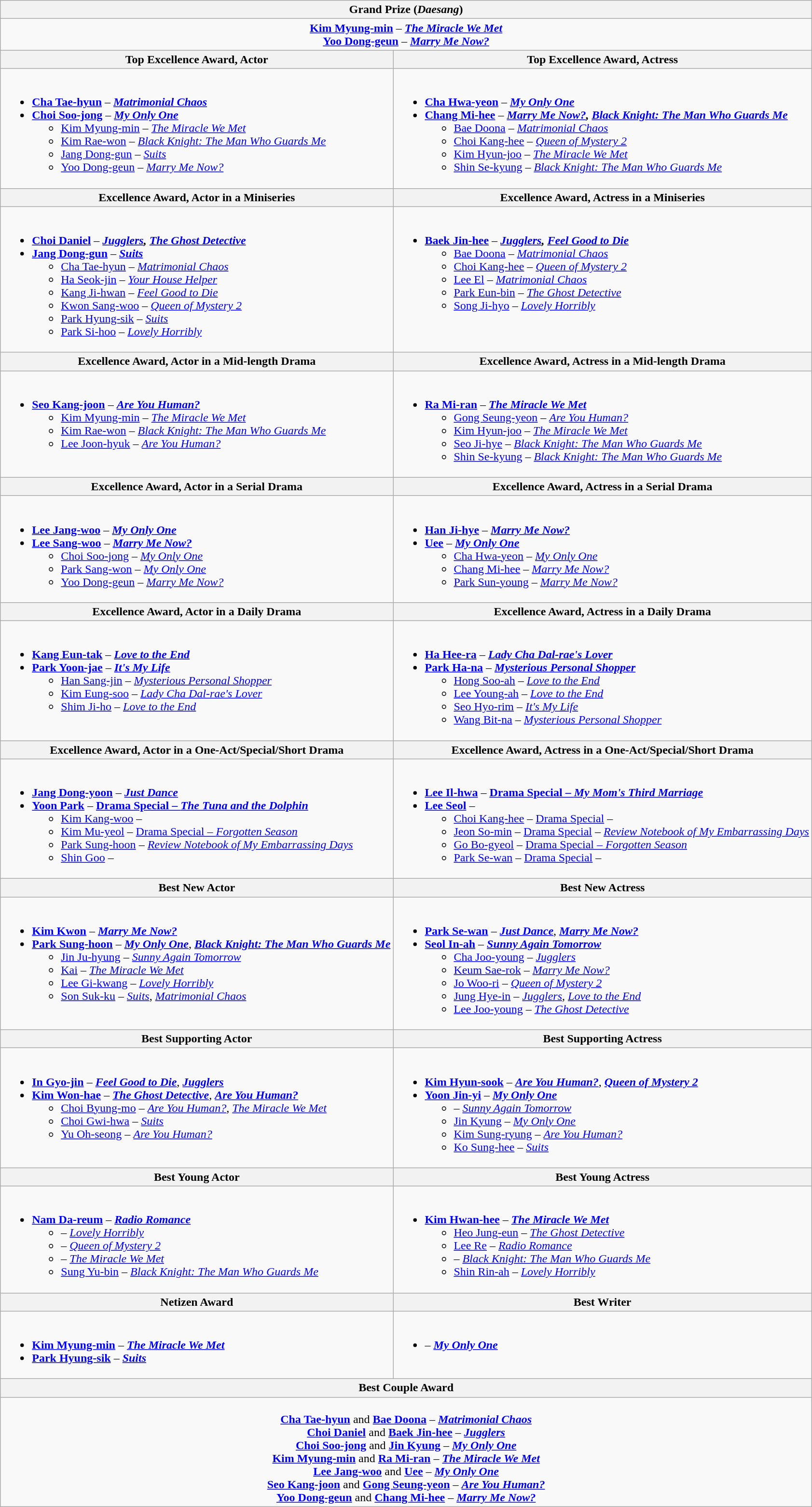<table class=wikitable style="width="100%">
<tr>
<th colspan="2">Grand Prize (<em>Daesang</em>)</th>
</tr>
<tr>
<td colspan="2" align="center"><strong><a href='#'>Kim Myung-min</a></strong> – <strong><em><a href='#'>The Miracle We Met</a></em></strong><br><strong><a href='#'>Yoo Dong-geun</a></strong> – <strong><em><a href='#'>Marry Me Now?</a></em></strong></td>
</tr>
<tr>
<th style="width="50%">Top Excellence Award, Actor</th>
<th style="width="50%">Top Excellence Award, Actress</th>
</tr>
<tr>
<td valign="top"><br><ul><li><strong><a href='#'>Cha Tae-hyun</a></strong> – <strong><em><a href='#'>Matrimonial Chaos</a></em></strong></li><li><strong><a href='#'>Choi Soo-jong</a></strong> – <strong><em><a href='#'>My Only One</a></em></strong><ul><li><a href='#'>Kim Myung-min</a> – <em><a href='#'>The Miracle We Met</a></em></li><li><a href='#'>Kim Rae-won</a> – <em><a href='#'>Black Knight: The Man Who Guards Me</a></em></li><li><a href='#'>Jang Dong-gun</a> – <em><a href='#'>Suits</a></em></li><li><a href='#'>Yoo Dong-geun</a> – <em><a href='#'>Marry Me Now?</a></em></li></ul></li></ul></td>
<td valign="top"><br><ul><li><strong><a href='#'>Cha Hwa-yeon</a></strong> – <strong><em><a href='#'>My Only One</a></em></strong></li><li><strong><a href='#'>Chang Mi-hee</a></strong> – <strong><em><a href='#'>Marry Me Now?</a><em>, </em><a href='#'>Black Knight: The Man Who Guards Me</a></em></strong><ul><li><a href='#'>Bae Doona</a> – <em><a href='#'>Matrimonial Chaos</a></em></li><li><a href='#'>Choi Kang-hee</a> – <em><a href='#'>Queen of Mystery 2</a></em></li><li><a href='#'>Kim Hyun-joo</a> – <em><a href='#'>The Miracle We Met</a></em></li><li><a href='#'>Shin Se-kyung</a> – <em><a href='#'>Black Knight: The Man Who Guards Me</a></em></li></ul></li></ul></td>
</tr>
<tr>
<th>Excellence Award, Actor in a Miniseries</th>
<th>Excellence Award, Actress in a Miniseries</th>
</tr>
<tr>
<td valign="top"><br><ul><li><strong><a href='#'>Choi Daniel</a></strong> – <strong><em><a href='#'>Jugglers</a><em>, </em><a href='#'>The Ghost Detective</a></em></strong></li><li><strong><a href='#'>Jang Dong-gun</a></strong> – <strong><em><a href='#'>Suits</a></em></strong><ul><li><a href='#'>Cha Tae-hyun</a> – <em><a href='#'>Matrimonial Chaos</a></em></li><li><a href='#'>Ha Seok-jin</a> – <em><a href='#'>Your House Helper</a></em></li><li><a href='#'>Kang Ji-hwan</a> – <em><a href='#'>Feel Good to Die</a></em></li><li><a href='#'>Kwon Sang-woo</a> – <em><a href='#'>Queen of Mystery 2</a></em></li><li><a href='#'>Park Hyung-sik</a> – <em><a href='#'>Suits</a></em></li><li><a href='#'>Park Si-hoo</a> – <em><a href='#'>Lovely Horribly</a></em></li></ul></li></ul></td>
<td valign="top"><br><ul><li><strong><a href='#'>Baek Jin-hee</a></strong> – <strong><em><a href='#'>Jugglers</a><em>, </em><a href='#'>Feel Good to Die</a></em></strong><ul><li><a href='#'>Bae Doona</a> – <em><a href='#'>Matrimonial Chaos</a></em></li><li><a href='#'>Choi Kang-hee</a> – <em><a href='#'>Queen of Mystery 2</a></em></li><li><a href='#'>Lee El</a> – <em><a href='#'>Matrimonial Chaos</a></em></li><li><a href='#'>Park Eun-bin</a> – <em><a href='#'>The Ghost Detective</a></em></li><li><a href='#'>Song Ji-hyo</a> – <em><a href='#'>Lovely Horribly</a></em></li></ul></li></ul></td>
</tr>
<tr>
<th>Excellence Award, Actor in a Mid-length Drama</th>
<th>Excellence Award, Actress in a Mid-length Drama</th>
</tr>
<tr>
<td valign="top"><br><ul><li><strong><a href='#'>Seo Kang-joon</a></strong> – <strong><em><a href='#'>Are You Human?</a></em></strong><ul><li><a href='#'>Kim Myung-min</a> – <em><a href='#'>The Miracle We Met</a></em></li><li><a href='#'>Kim Rae-won</a> – <em><a href='#'>Black Knight: The Man Who Guards Me</a></em></li><li><a href='#'>Lee Joon-hyuk</a> – <em><a href='#'>Are You Human?</a></em></li></ul></li></ul></td>
<td valign="top"><br><ul><li><strong><a href='#'>Ra Mi-ran</a></strong> – <strong><em><a href='#'>The Miracle We Met</a></em></strong><ul><li><a href='#'>Gong Seung-yeon</a> – <em><a href='#'>Are You Human?</a></em></li><li><a href='#'>Kim Hyun-joo</a> – <em><a href='#'>The Miracle We Met</a></em></li><li><a href='#'>Seo Ji-hye</a> – <em><a href='#'>Black Knight: The Man Who Guards Me</a></em></li><li><a href='#'>Shin Se-kyung</a> – <em><a href='#'>Black Knight: The Man Who Guards Me</a></em></li></ul></li></ul></td>
</tr>
<tr>
<th>Excellence Award, Actor in a Serial Drama</th>
<th>Excellence Award, Actress in a Serial Drama</th>
</tr>
<tr>
<td valign="top"><br><ul><li><strong><a href='#'>Lee Jang-woo</a></strong> – <strong><em><a href='#'>My Only One</a></em></strong></li><li><strong><a href='#'>Lee Sang-woo</a></strong> – <strong><em><a href='#'>Marry Me Now?</a></em></strong><ul><li><a href='#'>Choi Soo-jong</a> – <em><a href='#'>My Only One</a></em></li><li><a href='#'>Park Sang-won</a> – <em><a href='#'>My Only One</a></em></li><li><a href='#'>Yoo Dong-geun</a> – <em><a href='#'>Marry Me Now?</a></em></li></ul></li></ul></td>
<td valign="top"><br><ul><li><strong><a href='#'>Han Ji-hye</a></strong> – <strong><em><a href='#'>Marry Me Now?</a></em></strong></li><li><strong><a href='#'>Uee</a></strong> – <strong><em><a href='#'>My Only One</a></em></strong><ul><li><a href='#'>Cha Hwa-yeon</a> – <em><a href='#'>My Only One</a></em></li><li><a href='#'>Chang Mi-hee</a> – <em><a href='#'>Marry Me Now?</a></em></li><li><a href='#'>Park Sun-young</a> – <em><a href='#'>Marry Me Now?</a></em></li></ul></li></ul></td>
</tr>
<tr>
<th>Excellence Award, Actor in a Daily Drama</th>
<th>Excellence Award, Actress in a Daily Drama</th>
</tr>
<tr>
<td valign="top"><br><ul><li><strong><a href='#'>Kang Eun-tak</a></strong> – <strong><em><a href='#'>Love to the End</a></em></strong></li><li><strong><a href='#'>Park Yoon-jae</a></strong> – <strong><em><a href='#'>It's My Life</a></em></strong><ul><li><a href='#'>Han Sang-jin</a> – <em><a href='#'>Mysterious Personal Shopper</a></em></li><li><a href='#'>Kim Eung-soo</a> – <em><a href='#'>Lady Cha Dal-rae's Lover</a></em></li><li><a href='#'>Shim Ji-ho</a> – <em><a href='#'>Love to the End</a></em></li></ul></li></ul></td>
<td valign="top"><br><ul><li><strong><a href='#'>Ha Hee-ra</a></strong> – <strong><em><a href='#'>Lady Cha Dal-rae's Lover</a></em></strong></li><li><strong><a href='#'>Park Ha-na</a></strong> – <strong><em><a href='#'>Mysterious Personal Shopper</a></em></strong><ul><li><a href='#'>Hong Soo-ah</a> – <em><a href='#'>Love to the End</a></em></li><li><a href='#'>Lee Young-ah</a> – <em><a href='#'>Love to the End</a></em></li><li><a href='#'>Seo Hyo-rim</a> – <em><a href='#'>It's My Life</a></em></li><li><a href='#'>Wang Bit-na</a> – <em><a href='#'>Mysterious Personal Shopper</a></em></li></ul></li></ul></td>
</tr>
<tr>
<th>Excellence Award, Actor in a One-Act/Special/Short Drama</th>
<th>Excellence Award, Actress in a One-Act/Special/Short Drama</th>
</tr>
<tr>
<td valign="top"><br><ul><li><strong><a href='#'>Jang Dong-yoon</a></strong> – <strong><em><a href='#'>Just Dance</a></em></strong></li><li><strong><a href='#'>Yoon Park</a></strong> – <strong><a href='#'>Drama Special – <em>The Tuna and the Dolphin</em></a></strong><ul><li><a href='#'>Kim Kang-woo</a> – <em></em></li><li><a href='#'>Kim Mu-yeol</a> – <a href='#'>Drama Special – <em>Forgotten Season</em></a></li><li><a href='#'>Park Sung-hoon</a> – <em><a href='#'>Review Notebook of My Embarrassing Days</a></em></li><li><a href='#'>Shin Goo</a> – <em></em></li></ul></li></ul></td>
<td valign="top"><br><ul><li><strong><a href='#'>Lee Il-hwa</a></strong> – <strong><a href='#'>Drama Special – <em>My Mom's Third Marriage</em></a></strong></li><li><strong><a href='#'>Lee Seol</a></strong> – <strong><em></em></strong><ul><li><a href='#'>Choi Kang-hee</a> – <a href='#'>Drama Special</a> – <em></em></li><li><a href='#'>Jeon So-min</a> – <a href='#'>Drama Special</a> – <em><a href='#'>Review Notebook of My Embarrassing Days</a></em></li><li><a href='#'>Go Bo-gyeol</a>  – <a href='#'>Drama Special – <em>Forgotten Season</em></a></li><li><a href='#'>Park Se-wan</a> – <a href='#'>Drama Special</a> – <em></em></li></ul></li></ul></td>
</tr>
<tr>
<th>Best New Actor</th>
<th>Best New Actress</th>
</tr>
<tr>
<td valign="top"><br><ul><li><strong><a href='#'>Kim Kwon</a></strong> – <strong><em><a href='#'>Marry Me Now?</a></em></strong></li><li><strong><a href='#'>Park Sung-hoon</a></strong> – <strong><em><a href='#'>My Only One</a></em></strong>, <strong><em><a href='#'>Black Knight: The Man Who Guards Me</a></em></strong><ul><li><a href='#'>Jin Ju-hyung</a> – <em><a href='#'>Sunny Again Tomorrow</a></em></li><li><a href='#'>Kai</a> – <em><a href='#'>The Miracle We Met</a></em></li><li><a href='#'>Lee Gi-kwang</a> – <em><a href='#'>Lovely Horribly</a></em></li><li><a href='#'>Son Suk-ku</a> – <em><a href='#'>Suits</a></em>, <em><a href='#'>Matrimonial Chaos</a></em></li></ul></li></ul></td>
<td valign="top"><br><ul><li><strong><a href='#'>Park Se-wan</a></strong> – <strong><em><a href='#'>Just Dance</a></em></strong>, <strong><em><a href='#'>Marry Me Now?</a></em></strong></li><li><strong><a href='#'>Seol In-ah</a></strong> – <strong><em><a href='#'>Sunny Again Tomorrow</a></em></strong><ul><li><a href='#'>Cha Joo-young</a> – <em><a href='#'>Jugglers</a></em></li><li><a href='#'>Keum Sae-rok</a> – <em><a href='#'>Marry Me Now?</a></em></li><li><a href='#'>Jo Woo-ri</a> – <em><a href='#'>Queen of Mystery 2</a></em></li><li><a href='#'>Jung Hye-in</a> – <em><a href='#'>Jugglers</a></em>, <em><a href='#'>Love to the End</a></em></li><li><a href='#'>Lee Joo-young</a> – <em><a href='#'>The Ghost Detective</a></em></li></ul></li></ul></td>
</tr>
<tr>
<th>Best Supporting Actor</th>
<th>Best Supporting Actress</th>
</tr>
<tr>
<td valign="top"><br><ul><li><strong><a href='#'>In Gyo-jin</a></strong> – <strong><em><a href='#'>Feel Good to Die</a></em></strong>, <strong><em><a href='#'>Jugglers</a></em></strong></li><li><strong><a href='#'>Kim Won-hae</a></strong> – <strong><em><a href='#'>The Ghost Detective</a></em></strong>, <strong><em><a href='#'>Are You Human?</a></em></strong><ul><li><a href='#'>Choi Byung-mo</a> – <em><a href='#'>Are You Human?</a></em>, <em><a href='#'>The Miracle We Met</a></em></li><li><a href='#'>Choi Gwi-hwa</a> – <em><a href='#'>Suits</a></em></li><li><a href='#'>Yu Oh-seong</a> – <em><a href='#'>Are You Human?</a></em></li></ul></li></ul></td>
<td valign="top"><br><ul><li><strong><a href='#'>Kim Hyun-sook</a></strong> – <strong><em><a href='#'>Are You Human?</a></em></strong>, <strong><em><a href='#'>Queen of Mystery 2</a></em></strong></li><li><strong><a href='#'>Yoon Jin-yi</a></strong> – <strong><em><a href='#'>My Only One</a></em></strong><ul><li> – <em><a href='#'>Sunny Again Tomorrow</a></em></li><li><a href='#'>Jin Kyung</a> – <em><a href='#'>My Only One</a></em></li><li><a href='#'>Kim Sung-ryung</a> – <em><a href='#'>Are You Human?</a></em></li><li><a href='#'>Ko Sung-hee</a> – <em><a href='#'>Suits</a></em></li></ul></li></ul></td>
</tr>
<tr>
<th>Best Young Actor</th>
<th>Best Young Actress</th>
</tr>
<tr>
<td valign="top"><br><ul><li><strong><a href='#'>Nam Da-reum</a></strong> – <strong><em><a href='#'>Radio Romance</a></em></strong><ul><li> – <em><a href='#'>Lovely Horribly</a></em></li><li> – <em><a href='#'>Queen of Mystery 2</a></em></li><li> – <em><a href='#'>The Miracle We Met</a></em></li><li><a href='#'>Sung Yu-bin</a> – <em><a href='#'>Black Knight: The Man Who Guards Me</a></em></li></ul></li></ul></td>
<td valign="top"><br><ul><li><strong><a href='#'>Kim Hwan-hee</a></strong> – <strong><em><a href='#'>The Miracle We Met</a></em></strong><ul><li><a href='#'>Heo Jung-eun</a> – <em><a href='#'>The Ghost Detective</a></em></li><li><a href='#'>Lee Re</a> – <em><a href='#'>Radio Romance</a></em></li><li> – <em><a href='#'>Black Knight: The Man Who Guards Me</a></em></li><li><a href='#'>Shin Rin-ah</a> – <em><a href='#'>Lovely Horribly</a></em></li></ul></li></ul></td>
</tr>
<tr>
<th>Netizen Award</th>
<th>Best Writer</th>
</tr>
<tr>
<td valign="top"><br><ul><li><strong><a href='#'>Kim Myung-min</a></strong> – <strong><em><a href='#'>The Miracle We Met</a></em></strong></li><li><strong><a href='#'>Park Hyung-sik</a></strong> – <strong><em><a href='#'>Suits</a></em></strong></li></ul></td>
<td valign="top"><br><ul><li><strong></strong> – <strong><em><a href='#'>My Only One</a></em></strong></li></ul></td>
</tr>
<tr>
<th colspan="2">Best Couple Award</th>
</tr>
<tr>
<td colspan="2" align="center"><br><strong><a href='#'>Cha Tae-hyun</a></strong> and <strong><a href='#'>Bae Doona</a></strong> – <strong><em><a href='#'>Matrimonial Chaos</a></em></strong><br>
<strong><a href='#'>Choi Daniel</a></strong> and <strong><a href='#'>Baek Jin-hee</a></strong> – <strong><em><a href='#'>Jugglers</a></em></strong><br>
<strong><a href='#'>Choi Soo-jong</a></strong> and <strong><a href='#'>Jin Kyung</a></strong> – <strong><em><a href='#'>My Only One</a></em></strong><br>
<strong><a href='#'>Kim Myung-min</a></strong> and <strong><a href='#'>Ra Mi-ran</a></strong> – <strong><em><a href='#'>The Miracle We Met</a></em></strong><br>
<strong><a href='#'>Lee Jang-woo</a></strong> and <strong><a href='#'>Uee</a></strong> – <strong><em><a href='#'>My Only One</a></em></strong><br>
<strong><a href='#'>Seo Kang-joon</a></strong> and <strong><a href='#'>Gong Seung-yeon</a></strong> – <strong><em><a href='#'>Are You Human?</a></em></strong><br>
<strong><a href='#'>Yoo Dong-geun</a></strong> and <strong><a href='#'>Chang Mi-hee</a></strong> – <strong><em><a href='#'>Marry Me Now?</a></em></strong></td>
</tr>
</table>
